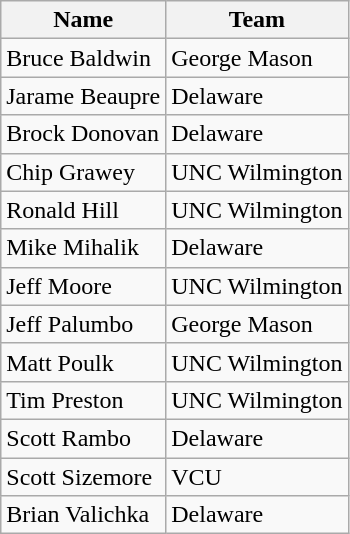<table class=wikitable>
<tr>
<th>Name</th>
<th>Team</th>
</tr>
<tr>
<td>Bruce Baldwin</td>
<td>George Mason</td>
</tr>
<tr>
<td>Jarame Beaupre</td>
<td>Delaware</td>
</tr>
<tr>
<td>Brock  Donovan</td>
<td>Delaware</td>
</tr>
<tr>
<td>Chip Grawey</td>
<td>UNC Wilmington</td>
</tr>
<tr>
<td>Ronald Hill</td>
<td>UNC Wilmington</td>
</tr>
<tr>
<td>Mike  Mihalik</td>
<td>Delaware</td>
</tr>
<tr>
<td>Jeff Moore</td>
<td>UNC Wilmington</td>
</tr>
<tr>
<td>Jeff Palumbo</td>
<td>George Mason</td>
</tr>
<tr>
<td>Matt Poulk</td>
<td>UNC Wilmington</td>
</tr>
<tr>
<td>Tim Preston</td>
<td>UNC Wilmington</td>
</tr>
<tr>
<td>Scott Rambo</td>
<td>Delaware</td>
</tr>
<tr>
<td>Scott Sizemore</td>
<td>VCU</td>
</tr>
<tr>
<td>Brian Valichka</td>
<td>Delaware</td>
</tr>
</table>
